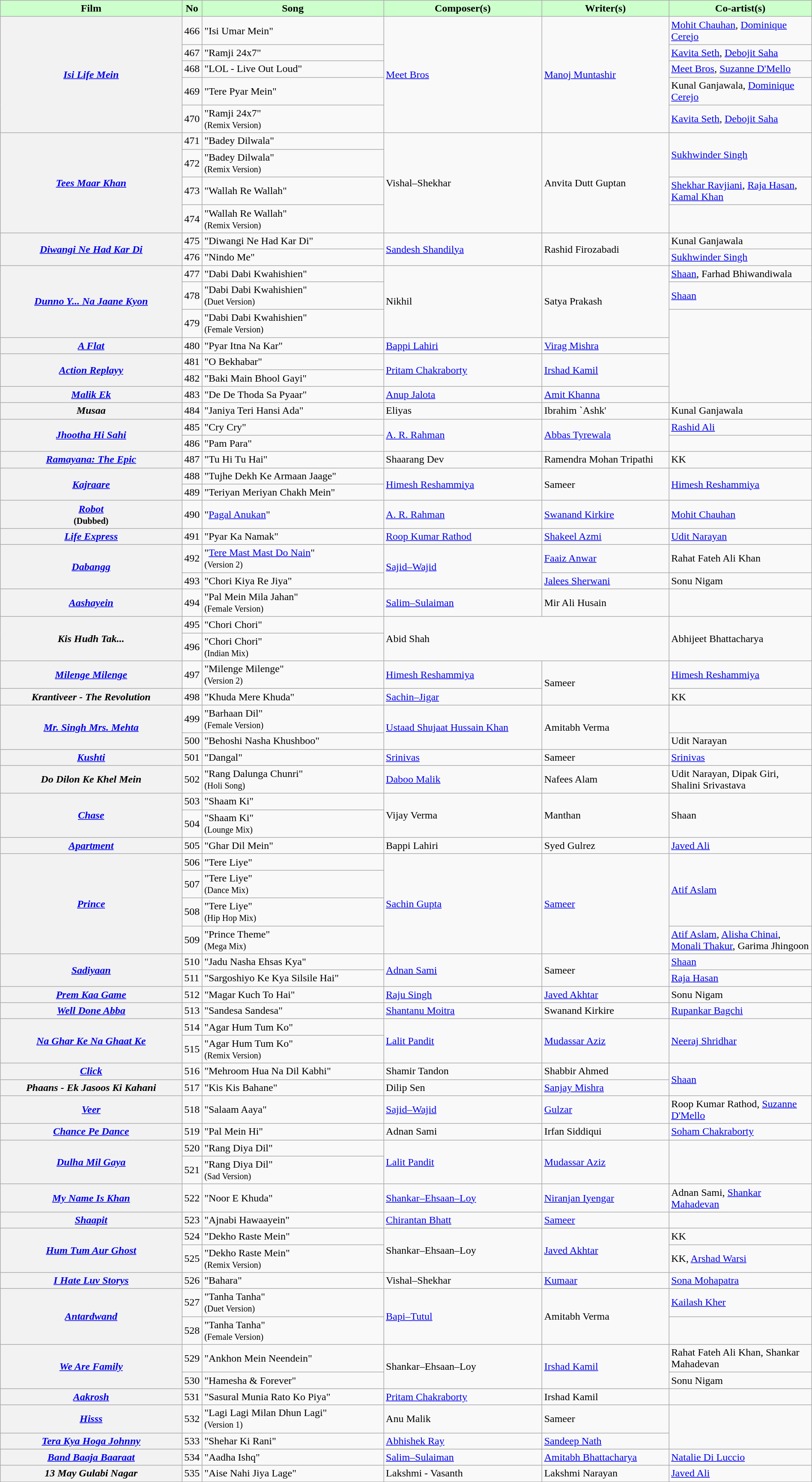<table class="wikitable plainrowheaders" style="width:100%; textcolor:#000">
<tr style="background:#cfc; text-align:center;">
<td scope="col" style="width:23%;"><strong>Film</strong></td>
<td><strong>No</strong></td>
<td scope="col" style="width:23%;"><strong>Song</strong></td>
<td scope="col" style="width:20%;"><strong>Composer(s)</strong></td>
<td scope="col" style="width:16%;"><strong>Writer(s)</strong></td>
<td scope="col" style="width:18%;"><strong>Co-artist(s)</strong></td>
</tr>
<tr>
<th scope="row" rowspan="5"><em><a href='#'>Isi Life Mein</a></em></th>
<td>466</td>
<td>"Isi Umar Mein"</td>
<td rowspan="5"><a href='#'>Meet Bros</a></td>
<td rowspan="5"><a href='#'>Manoj Muntashir</a></td>
<td><a href='#'>Mohit Chauhan</a>, <a href='#'>Dominique Cerejo</a></td>
</tr>
<tr>
<td>467</td>
<td>"Ramji 24x7"</td>
<td><a href='#'>Kavita Seth</a>, <a href='#'>Debojit Saha</a></td>
</tr>
<tr>
<td>468</td>
<td>"LOL - Live Out Loud"</td>
<td><a href='#'>Meet Bros</a>, <a href='#'>Suzanne D'Mello</a></td>
</tr>
<tr>
<td>469</td>
<td>"Tere Pyar Mein"</td>
<td>Kunal Ganjawala, <a href='#'>Dominique Cerejo</a></td>
</tr>
<tr>
<td>470</td>
<td>"Ramji 24x7" <br><small>(Remix Version)</small></td>
<td><a href='#'>Kavita Seth</a>, <a href='#'>Debojit Saha</a></td>
</tr>
<tr>
<th scope="row" rowspan="4"><em><a href='#'>Tees Maar Khan</a></em></th>
<td>471</td>
<td>"Badey Dilwala"</td>
<td rowspan="4">Vishal–Shekhar</td>
<td rowspan="4">Anvita Dutt Guptan</td>
<td rowspan="2"><a href='#'>Sukhwinder Singh</a></td>
</tr>
<tr>
<td>472</td>
<td>"Badey Dilwala" <br><small>(Remix Version)</small></td>
</tr>
<tr>
<td>473</td>
<td>"Wallah Re Wallah"</td>
<td><a href='#'>Shekhar Ravjiani</a>, <a href='#'>Raja Hasan</a>, <a href='#'>Kamal Khan</a></td>
</tr>
<tr>
<td>474</td>
<td>"Wallah Re Wallah" <br><small>(Remix Version)</small></td>
<td></td>
</tr>
<tr>
<th scope="row" rowspan="2"><em><a href='#'>Diwangi Ne Had Kar Di</a></em></th>
<td>475</td>
<td>"Diwangi Ne Had Kar Di"</td>
<td rowspan="2"><a href='#'>Sandesh Shandilya</a></td>
<td rowspan="2">Rashid Firozabadi</td>
<td>Kunal Ganjawala</td>
</tr>
<tr>
<td>476</td>
<td>"Nindo Me"</td>
<td><a href='#'>Sukhwinder Singh</a></td>
</tr>
<tr>
<th scope="row" rowspan="3"><em><a href='#'>Dunno Y... Na Jaane Kyon</a></em></th>
<td>477</td>
<td>"Dabi Dabi Kwahishien"</td>
<td rowspan="3">Nikhil</td>
<td rowspan="3">Satya Prakash</td>
<td><a href='#'>Shaan</a>, Farhad Bhiwandiwala</td>
</tr>
<tr>
<td>478</td>
<td>"Dabi Dabi Kwahishien" <br><small>(Duet Version)</small></td>
<td><a href='#'>Shaan</a></td>
</tr>
<tr>
<td>479</td>
<td>"Dabi Dabi Kwahishien" <br><small>(Female Version)</small></td>
<td rowspan="5"></td>
</tr>
<tr>
<th scope="row"><em><a href='#'>A Flat</a></em></th>
<td>480</td>
<td>"Pyar Itna Na Kar"</td>
<td><a href='#'>Bappi Lahiri</a></td>
<td><a href='#'>Virag Mishra</a></td>
</tr>
<tr>
<th scope="row" rowspan="2"><em><a href='#'>Action Replayy</a></em></th>
<td>481</td>
<td>"O Bekhabar"</td>
<td rowspan="2"><a href='#'>Pritam Chakraborty</a></td>
<td rowspan="2"><a href='#'>Irshad Kamil</a></td>
</tr>
<tr>
<td>482</td>
<td>"Baki Main Bhool Gayi"</td>
</tr>
<tr>
<th scope="row"><em><a href='#'>Malik Ek</a></em></th>
<td>483</td>
<td>"De De Thoda Sa Pyaar"</td>
<td><a href='#'>Anup Jalota</a></td>
<td><a href='#'>Amit Khanna</a></td>
</tr>
<tr>
<th scope="row"><em>Musaa</em></th>
<td>484</td>
<td>"Janiya Teri Hansi Ada"</td>
<td>Eliyas</td>
<td>Ibrahim `Ashk'</td>
<td>Kunal Ganjawala</td>
</tr>
<tr>
<th scope="row" rowspan="2"><em><a href='#'>Jhootha Hi Sahi</a></em></th>
<td>485</td>
<td>"Cry Cry"</td>
<td rowspan="2"><a href='#'>A. R. Rahman</a></td>
<td rowspan="2"><a href='#'>Abbas Tyrewala</a></td>
<td><a href='#'>Rashid Ali</a></td>
</tr>
<tr>
<td>486</td>
<td>"Pam Para"</td>
<td></td>
</tr>
<tr>
<th scope="row"><em><a href='#'>Ramayana: The Epic</a></em></th>
<td>487</td>
<td>"Tu Hi Tu Hai"</td>
<td>Shaarang Dev</td>
<td>Ramendra Mohan Tripathi</td>
<td>KK</td>
</tr>
<tr>
<th scope="row" rowspan="2"><em><a href='#'>Kajraare</a></em></th>
<td>488</td>
<td>"Tujhe Dekh Ke Armaan Jaage"</td>
<td rowspan="2"><a href='#'>Himesh Reshammiya</a></td>
<td rowspan="2">Sameer</td>
<td rowspan="2"><a href='#'>Himesh Reshammiya</a></td>
</tr>
<tr>
<td>489</td>
<td>"Teriyan Meriyan Chakh Mein"</td>
</tr>
<tr>
<th scope="row"><em><a href='#'>Robot</a></em><br><small>(Dubbed)</small></th>
<td>490</td>
<td>"<a href='#'>Pagal Anukan</a>"</td>
<td><a href='#'>A. R. Rahman</a></td>
<td><a href='#'>Swanand Kirkire</a></td>
<td><a href='#'>Mohit Chauhan</a></td>
</tr>
<tr>
<th scope="row"><em><a href='#'>Life Express</a></em></th>
<td>491</td>
<td>"Pyar Ka Namak"</td>
<td><a href='#'>Roop Kumar Rathod</a></td>
<td><a href='#'>Shakeel Azmi</a></td>
<td><a href='#'>Udit Narayan</a></td>
</tr>
<tr>
<th scope="row" rowspan="2"><em><a href='#'>Dabangg</a></em></th>
<td>492</td>
<td>"<a href='#'>Tere Mast Mast Do Nain</a>"<br><small>(Version 2)</small></td>
<td rowspan="2"><a href='#'>Sajid–Wajid</a></td>
<td><a href='#'>Faaiz Anwar</a></td>
<td>Rahat Fateh Ali Khan</td>
</tr>
<tr>
<td>493</td>
<td>"Chori Kiya Re Jiya"</td>
<td><a href='#'>Jalees Sherwani</a></td>
<td>Sonu Nigam</td>
</tr>
<tr>
<th scope="row"><em><a href='#'>Aashayein</a></em></th>
<td>494</td>
<td>"Pal Mein Mila Jahan" <br><small>(Female Version)</small></td>
<td><a href='#'>Salim–Sulaiman</a></td>
<td>Mir Ali Husain</td>
<td></td>
</tr>
<tr>
<th scope="row" rowspan="2"><em>Kis Hudh Tak...</em></th>
<td>495</td>
<td>"Chori Chori"</td>
<td rowspan="2" colspan="2">Abid Shah</td>
<td rowspan="2">Abhijeet Bhattacharya</td>
</tr>
<tr>
<td>496</td>
<td>"Chori Chori" <br><small>(Indian Mix)</small></td>
</tr>
<tr>
<th scope="row"><em><a href='#'>Milenge Milenge</a></em></th>
<td>497</td>
<td>"Milenge Milenge"<br><small>(Version 2)</small></td>
<td><a href='#'>Himesh Reshammiya</a></td>
<td rowspan="2">Sameer</td>
<td><a href='#'>Himesh Reshammiya</a></td>
</tr>
<tr>
<th scope="row"><em>Krantiveer - The Revolution</em></th>
<td>498</td>
<td>"Khuda Mere Khuda"</td>
<td><a href='#'>Sachin–Jigar</a></td>
<td>KK</td>
</tr>
<tr>
<th scope="row" rowspan="2"><em><a href='#'>Mr. Singh Mrs. Mehta</a></em></th>
<td>499</td>
<td>"Barhaan Dil" <br><small>(Female Version)</small></td>
<td rowspan="2"><a href='#'>Ustaad Shujaat Hussain Khan</a></td>
<td rowspan="2">Amitabh Verma</td>
<td></td>
</tr>
<tr>
<td>500</td>
<td>"Behoshi Nasha Khushboo"</td>
<td>Udit Narayan</td>
</tr>
<tr>
<th scope="row"><em><a href='#'>Kushti</a></em></th>
<td>501</td>
<td>"Dangal"</td>
<td><a href='#'>Srinivas</a></td>
<td>Sameer</td>
<td><a href='#'>Srinivas</a></td>
</tr>
<tr>
<th scope="row"><em>Do Dilon Ke Khel Mein</em></th>
<td>502</td>
<td>"Rang Dalunga Chunri"<br><small>(Holi Song)</small></td>
<td><a href='#'>Daboo Malik</a></td>
<td>Nafees Alam</td>
<td>Udit Narayan, Dipak Giri, Shalini Srivastava</td>
</tr>
<tr>
<th scope="row" rowspan="2"><em><a href='#'>Chase</a></em></th>
<td>503</td>
<td>"Shaam Ki"</td>
<td rowspan="2">Vijay Verma</td>
<td rowspan="2">Manthan</td>
<td rowspan="2">Shaan</td>
</tr>
<tr>
<td>504</td>
<td>"Shaam Ki" <br><small>(Lounge Mix)</small></td>
</tr>
<tr>
<th scope="row"><em><a href='#'>Apartment</a></em></th>
<td>505</td>
<td>"Ghar Dil Mein"</td>
<td>Bappi Lahiri</td>
<td>Syed Gulrez</td>
<td><a href='#'>Javed Ali</a></td>
</tr>
<tr>
<th scope="row" rowspan="4"><em><a href='#'>Prince</a></em></th>
<td>506</td>
<td>"Tere Liye"</td>
<td rowspan="4"><a href='#'>Sachin Gupta</a></td>
<td rowspan="4"><a href='#'>Sameer</a></td>
<td rowspan="3"><a href='#'>Atif Aslam</a></td>
</tr>
<tr>
<td>507</td>
<td>"Tere Liye" <br><small>(Dance Mix)</small></td>
</tr>
<tr>
<td>508</td>
<td>"Tere Liye"<br><small>(Hip Hop Mix)</small></td>
</tr>
<tr>
<td>509</td>
<td>"Prince Theme" <br><small>(Mega Mix)</small></td>
<td><a href='#'>Atif Aslam</a>, <a href='#'>Alisha Chinai</a>, <a href='#'>Monali Thakur</a>, Garima Jhingoon</td>
</tr>
<tr>
<th scope="row" rowspan="2"><em><a href='#'>Sadiyaan</a></em></th>
<td>510</td>
<td>"Jadu Nasha Ehsas Kya"</td>
<td rowspan="2"><a href='#'>Adnan Sami</a></td>
<td rowspan="2">Sameer</td>
<td><a href='#'>Shaan</a></td>
</tr>
<tr>
<td>511</td>
<td>"Sargoshiyo Ke Kya Silsile Hai"</td>
<td><a href='#'>Raja Hasan</a></td>
</tr>
<tr>
<th scope="row"><em><a href='#'>Prem Kaa Game</a></em></th>
<td>512</td>
<td>"Magar Kuch To Hai"</td>
<td><a href='#'>Raju Singh</a></td>
<td><a href='#'>Javed Akhtar</a></td>
<td>Sonu Nigam</td>
</tr>
<tr>
<th scope="row"><em><a href='#'>Well Done Abba</a></em></th>
<td>513</td>
<td>"Sandesa Sandesa"</td>
<td><a href='#'>Shantanu Moitra</a></td>
<td>Swanand Kirkire</td>
<td><a href='#'>Rupankar Bagchi</a></td>
</tr>
<tr>
<th scope="row" rowspan="2"><em><a href='#'>Na Ghar Ke Na Ghaat Ke</a></em></th>
<td>514</td>
<td>"Agar Hum Tum Ko"</td>
<td rowspan="2"><a href='#'>Lalit Pandit</a></td>
<td rowspan="2"><a href='#'>Mudassar Aziz</a></td>
<td rowspan="2"><a href='#'>Neeraj Shridhar</a></td>
</tr>
<tr>
<td>515</td>
<td>"Agar Hum Tum Ko" <br><small>(Remix Version)</small></td>
</tr>
<tr>
<th scope="row"><em><a href='#'>Click</a></em></th>
<td>516</td>
<td>"Mehroom Hua Na Dil Kabhi"</td>
<td>Shamir Tandon</td>
<td>Shabbir Ahmed</td>
<td rowspan="2"><a href='#'>Shaan</a></td>
</tr>
<tr>
<th scope="row"><em>Phaans - Ek Jasoos Ki Kahani</em></th>
<td>517</td>
<td>"Kis Kis Bahane"</td>
<td>Dilip Sen</td>
<td><a href='#'>Sanjay Mishra</a></td>
</tr>
<tr>
<th scope="row"><em><a href='#'>Veer</a></em></th>
<td>518</td>
<td>"Salaam Aaya"</td>
<td><a href='#'>Sajid–Wajid</a></td>
<td><a href='#'>Gulzar</a></td>
<td>Roop Kumar Rathod, <a href='#'>Suzanne D'Mello</a></td>
</tr>
<tr>
<th scope="row"><em><a href='#'>Chance Pe Dance</a></em></th>
<td>519</td>
<td>"Pal Mein Hi"</td>
<td>Adnan Sami</td>
<td>Irfan Siddiqui</td>
<td><a href='#'>Soham Chakraborty</a></td>
</tr>
<tr>
<th scope="row" rowspan="2"><em><a href='#'>Dulha Mil Gaya</a></em></th>
<td>520</td>
<td>"Rang Diya Dil"</td>
<td rowspan="2"><a href='#'>Lalit Pandit</a></td>
<td rowspan="2"><a href='#'>Mudassar Aziz</a></td>
<td rowspan="2"></td>
</tr>
<tr>
<td>521</td>
<td>"Rang Diya Dil" <br><small>(Sad Version)</small></td>
</tr>
<tr>
<th scope="row"><em><a href='#'>My Name Is Khan</a></em></th>
<td>522</td>
<td>"Noor E Khuda"</td>
<td><a href='#'>Shankar–Ehsaan–Loy</a></td>
<td><a href='#'>Niranjan Iyengar</a></td>
<td>Adnan Sami, <a href='#'>Shankar Mahadevan</a></td>
</tr>
<tr>
<th scope="row"><em><a href='#'>Shaapit</a></em></th>
<td>523</td>
<td>"Ajnabi Hawaayein"</td>
<td><a href='#'>Chirantan Bhatt</a></td>
<td><a href='#'>Sameer</a></td>
<td></td>
</tr>
<tr>
<th scope="row" rowspan="2"><em><a href='#'>Hum Tum Aur Ghost</a></em></th>
<td>524</td>
<td>"Dekho Raste Mein"</td>
<td rowspan="2">Shankar–Ehsaan–Loy</td>
<td rowspan="2"><a href='#'>Javed Akhtar</a></td>
<td>KK</td>
</tr>
<tr>
<td>525</td>
<td>"Dekho Raste Mein"<br><small>(Remix Version)</small></td>
<td>KK, <a href='#'>Arshad Warsi</a></td>
</tr>
<tr>
<th scope="row"><em><a href='#'>I Hate Luv Storys</a></em></th>
<td>526</td>
<td>"Bahara"</td>
<td>Vishal–Shekhar</td>
<td><a href='#'>Kumaar</a></td>
<td><a href='#'>Sona Mohapatra</a></td>
</tr>
<tr>
<th scope="row" rowspan="2"><em><a href='#'>Antardwand</a></em></th>
<td>527</td>
<td>"Tanha Tanha"<br><small>(Duet Version)</small></td>
<td rowspan="2"><a href='#'>Bapi–Tutul</a></td>
<td rowspan="2">Amitabh Verma</td>
<td><a href='#'>Kailash Kher</a></td>
</tr>
<tr>
<td>528</td>
<td>"Tanha Tanha"<br><small>(Female Version)</small></td>
<td></td>
</tr>
<tr>
<th scope="row" rowspan="2"><em><a href='#'>We Are Family</a></em></th>
<td>529</td>
<td>"Ankhon Mein Neendein"</td>
<td rowspan="2">Shankar–Ehsaan–Loy</td>
<td rowspan="2"><a href='#'>Irshad Kamil</a></td>
<td>Rahat Fateh Ali Khan, Shankar Mahadevan</td>
</tr>
<tr>
<td>530</td>
<td>"Hamesha & Forever"</td>
<td>Sonu Nigam</td>
</tr>
<tr>
<th scope="row"><em><a href='#'>Aakrosh</a></em></th>
<td>531</td>
<td>"Sasural Munia Rato Ko Piya"</td>
<td><a href='#'>Pritam Chakraborty</a></td>
<td>Irshad Kamil</td>
<td></td>
</tr>
<tr>
<th scope="row"><em><a href='#'>Hisss</a></em></th>
<td>532</td>
<td>"Lagi Lagi Milan Dhun Lagi"<br><small>(Version 1)</small></td>
<td>Anu Malik</td>
<td>Sameer</td>
<td rowspan="2"></td>
</tr>
<tr>
<th scope="row"><em><a href='#'>Tera Kya Hoga Johnny</a></em></th>
<td>533</td>
<td>"Shehar Ki Rani"</td>
<td><a href='#'>Abhishek Ray</a></td>
<td><a href='#'>Sandeep Nath</a></td>
</tr>
<tr>
<th scope="row"><em><a href='#'>Band Baaja Baaraat</a></em></th>
<td>534</td>
<td>"Aadha Ishq"</td>
<td><a href='#'>Salim–Sulaiman</a></td>
<td><a href='#'>Amitabh Bhattacharya</a></td>
<td><a href='#'>Natalie Di Luccio</a></td>
</tr>
<tr>
<th><em>13 May Gulabi Nagar</em></th>
<td>535</td>
<td>"Aise Nahi Jiya Lage"</td>
<td>Lakshmi - Vasanth</td>
<td>Lakshmi Narayan</td>
<td><a href='#'>Javed Ali</a></td>
</tr>
</table>
